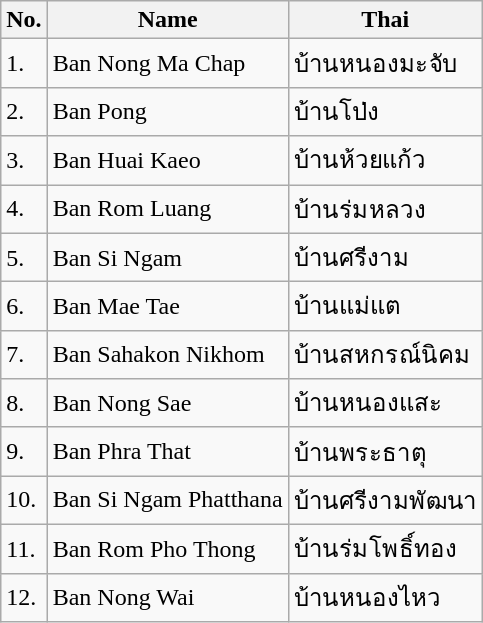<table class="wikitable sortable">
<tr>
<th>No.</th>
<th>Name</th>
<th>Thai</th>
</tr>
<tr>
<td>1.</td>
<td>Ban Nong Ma Chap</td>
<td>บ้านหนองมะจับ</td>
</tr>
<tr>
<td>2.</td>
<td>Ban Pong</td>
<td>บ้านโป่ง</td>
</tr>
<tr>
<td>3.</td>
<td>Ban Huai Kaeo</td>
<td>บ้านห้วยแก้ว</td>
</tr>
<tr>
<td>4.</td>
<td>Ban Rom Luang</td>
<td>บ้านร่มหลวง</td>
</tr>
<tr>
<td>5.</td>
<td>Ban Si Ngam</td>
<td>บ้านศรีงาม</td>
</tr>
<tr>
<td>6.</td>
<td>Ban Mae Tae</td>
<td>บ้านแม่แต</td>
</tr>
<tr>
<td>7.</td>
<td>Ban Sahakon Nikhom</td>
<td>บ้านสหกรณ์นิคม</td>
</tr>
<tr>
<td>8.</td>
<td>Ban Nong Sae</td>
<td>บ้านหนองแสะ</td>
</tr>
<tr>
<td>9.</td>
<td>Ban Phra That</td>
<td>บ้านพระธาตุ</td>
</tr>
<tr>
<td>10.</td>
<td>Ban Si Ngam Phatthana</td>
<td>บ้านศรีงามพัฒนา</td>
</tr>
<tr>
<td>11.</td>
<td>Ban Rom Pho Thong</td>
<td>บ้านร่มโพธิ์ทอง</td>
</tr>
<tr>
<td>12.</td>
<td>Ban Nong Wai</td>
<td>บ้านหนองไหว</td>
</tr>
</table>
